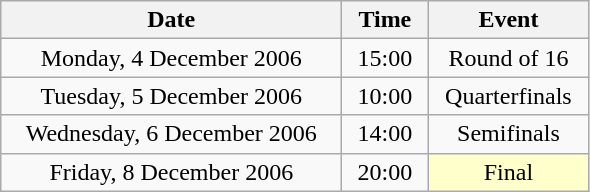<table class = "wikitable" style="text-align:center;">
<tr>
<th width=220>Date</th>
<th width=50>Time</th>
<th width=100>Event</th>
</tr>
<tr>
<td>Monday, 4 December 2006</td>
<td>15:00</td>
<td>Round of 16</td>
</tr>
<tr>
<td>Tuesday, 5 December 2006</td>
<td>10:00</td>
<td>Quarterfinals</td>
</tr>
<tr>
<td>Wednesday, 6 December 2006</td>
<td>14:00</td>
<td>Semifinals</td>
</tr>
<tr>
<td>Friday, 8 December 2006</td>
<td>20:00</td>
<td bgcolor=ffffcc>Final</td>
</tr>
</table>
